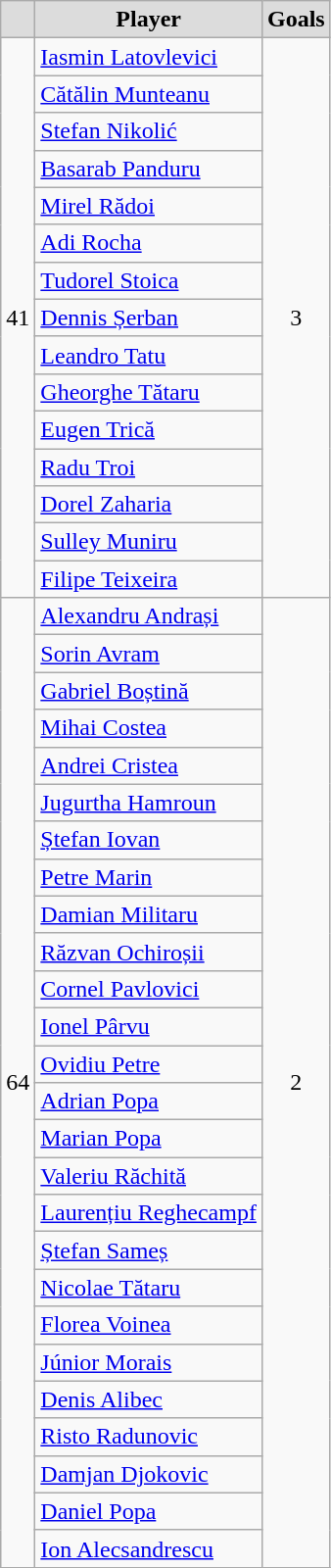<table border="0" class="wikitable">
<tr>
<th width="15" style="background:#DCDCDC"></th>
<th style="background:#DCDCDC">Player</th>
<th style="background:#DCDCDC">Goals</th>
</tr>
<tr>
<td rowspan="15" align=left>41</td>
<td><a href='#'>Iasmin Latovlevici</a></td>
<td rowspan="15" align=center>3</td>
</tr>
<tr>
<td><a href='#'>Cătălin Munteanu</a></td>
</tr>
<tr>
<td> <a href='#'>Stefan Nikolić</a></td>
</tr>
<tr>
<td><a href='#'>Basarab Panduru</a></td>
</tr>
<tr>
<td><a href='#'>Mirel Rădoi</a></td>
</tr>
<tr>
<td> <a href='#'>Adi Rocha</a></td>
</tr>
<tr>
<td><a href='#'>Tudorel Stoica</a></td>
</tr>
<tr>
<td><a href='#'>Dennis Șerban</a></td>
</tr>
<tr>
<td> <a href='#'>Leandro Tatu</a></td>
</tr>
<tr>
<td><a href='#'>Gheorghe Tătaru</a></td>
</tr>
<tr>
<td><a href='#'>Eugen Trică</a></td>
</tr>
<tr>
<td><a href='#'>Radu Troi</a></td>
</tr>
<tr>
<td><a href='#'>Dorel Zaharia</a></td>
</tr>
<tr>
<td> <a href='#'>Sulley Muniru</a></td>
</tr>
<tr>
<td> <a href='#'>Filipe Teixeira</a></td>
</tr>
<tr>
<td rowspan="26" align=left>64</td>
<td><a href='#'>Alexandru Andrași</a></td>
<td rowspan="26" align=center>2</td>
</tr>
<tr>
<td><a href='#'>Sorin Avram</a></td>
</tr>
<tr>
<td><a href='#'>Gabriel Boștină</a></td>
</tr>
<tr>
<td><a href='#'>Mihai Costea</a></td>
</tr>
<tr>
<td><a href='#'>Andrei Cristea</a></td>
</tr>
<tr>
<td> <a href='#'>Jugurtha Hamroun</a></td>
</tr>
<tr>
<td><a href='#'>Ștefan Iovan</a></td>
</tr>
<tr>
<td><a href='#'>Petre Marin</a></td>
</tr>
<tr>
<td><a href='#'>Damian Militaru</a></td>
</tr>
<tr>
<td><a href='#'>Răzvan Ochiroșii</a></td>
</tr>
<tr>
<td><a href='#'>Cornel Pavlovici</a></td>
</tr>
<tr>
<td><a href='#'>Ionel Pârvu</a></td>
</tr>
<tr>
<td><a href='#'>Ovidiu Petre</a></td>
</tr>
<tr>
<td><a href='#'>Adrian Popa</a></td>
</tr>
<tr>
<td><a href='#'>Marian Popa</a></td>
</tr>
<tr>
<td><a href='#'>Valeriu Răchită</a></td>
</tr>
<tr>
<td><a href='#'>Laurențiu Reghecampf</a></td>
</tr>
<tr>
<td><a href='#'>Ștefan Sameș</a></td>
</tr>
<tr>
<td><a href='#'>Nicolae Tătaru</a></td>
</tr>
<tr>
<td><a href='#'>Florea Voinea</a></td>
</tr>
<tr>
<td> <a href='#'>Júnior Morais</a></td>
</tr>
<tr>
<td><a href='#'>Denis Alibec</a></td>
</tr>
<tr>
<td> <a href='#'>Risto Radunovic</a></td>
</tr>
<tr>
<td> <a href='#'>Damjan Djokovic</a></td>
</tr>
<tr>
<td><a href='#'>Daniel Popa</a></td>
</tr>
<tr>
<td><a href='#'>Ion Alecsandrescu</a></td>
</tr>
<tr>
</tr>
</table>
